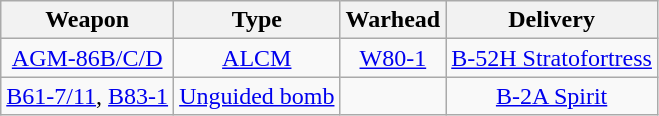<table class="wikitable sortable" style="text-align: center;">
<tr>
<th>Weapon</th>
<th>Type</th>
<th>Warhead</th>
<th>Delivery</th>
</tr>
<tr>
<td><a href='#'>AGM-86B/C/D</a></td>
<td><a href='#'>ALCM</a></td>
<td><a href='#'>W80-1</a></td>
<td><a href='#'>B-52H Stratofortress</a></td>
</tr>
<tr>
<td><a href='#'>B61-7/11</a>, <a href='#'>B83-1</a></td>
<td><a href='#'>Unguided bomb</a></td>
<td></td>
<td><a href='#'>B-2A Spirit</a></td>
</tr>
</table>
